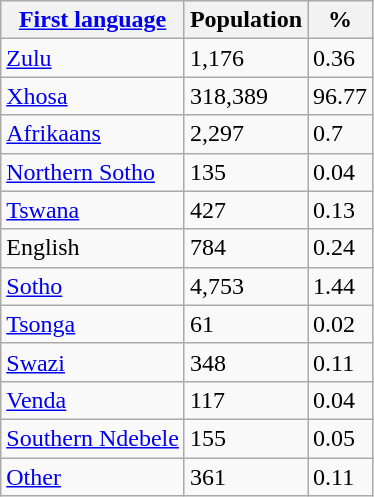<table class="wikitable">
<tr>
<th><a href='#'>First language</a></th>
<th>Population</th>
<th>%</th>
</tr>
<tr>
<td><a href='#'>Zulu</a></td>
<td>1,176</td>
<td>0.36</td>
</tr>
<tr>
<td><a href='#'>Xhosa</a></td>
<td>318,389</td>
<td>96.77</td>
</tr>
<tr>
<td><a href='#'>Afrikaans</a></td>
<td>2,297</td>
<td>0.7</td>
</tr>
<tr>
<td><a href='#'>Northern Sotho</a></td>
<td>135</td>
<td>0.04</td>
</tr>
<tr>
<td><a href='#'>Tswana</a></td>
<td>427</td>
<td>0.13</td>
</tr>
<tr>
<td>English</td>
<td>784</td>
<td>0.24</td>
</tr>
<tr>
<td><a href='#'>Sotho</a></td>
<td>4,753</td>
<td>1.44</td>
</tr>
<tr>
<td><a href='#'>Tsonga</a></td>
<td>61</td>
<td>0.02</td>
</tr>
<tr>
<td><a href='#'>Swazi</a></td>
<td>348</td>
<td>0.11</td>
</tr>
<tr>
<td><a href='#'>Venda</a></td>
<td>117</td>
<td>0.04</td>
</tr>
<tr>
<td><a href='#'>Southern Ndebele</a></td>
<td>155</td>
<td>0.05</td>
</tr>
<tr>
<td><a href='#'>Other</a></td>
<td>361</td>
<td>0.11</td>
</tr>
</table>
